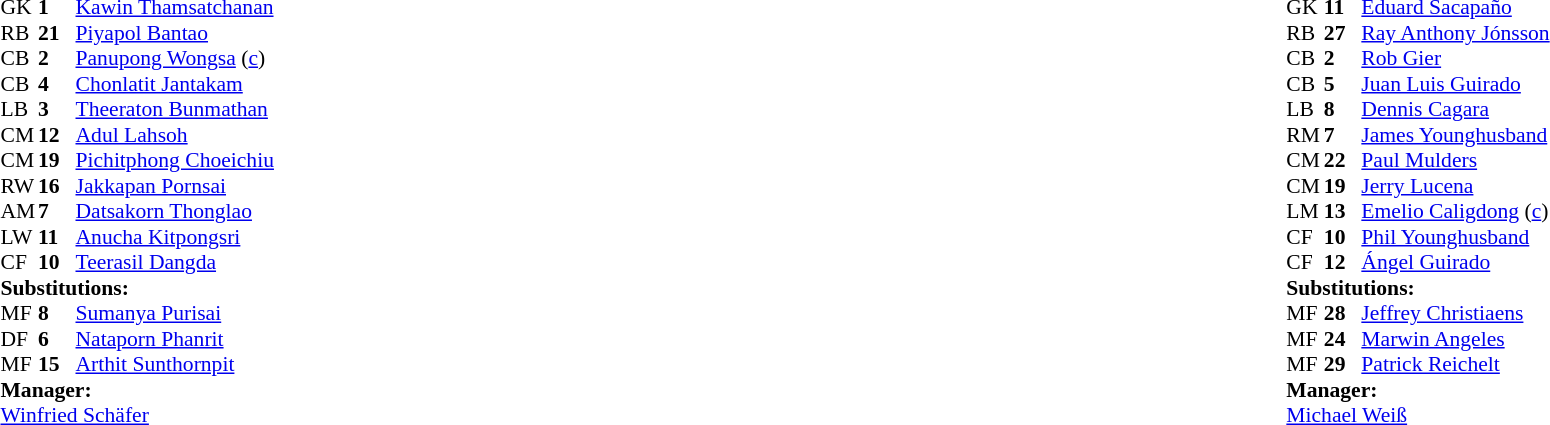<table width="100%">
<tr>
<td valign="top" width="40%"><br><table style="font-size:90%;" cellspacing="0" cellpadding="0">
<tr>
<th width="25"></th>
<th width="25"></th>
</tr>
<tr>
<td>GK</td>
<td><strong>1</strong></td>
<td><a href='#'>Kawin Thamsatchanan</a></td>
</tr>
<tr>
<td>RB</td>
<td><strong>21</strong></td>
<td><a href='#'>Piyapol Bantao</a></td>
<td></td>
<td></td>
</tr>
<tr>
<td>CB</td>
<td><strong>2</strong></td>
<td><a href='#'>Panupong Wongsa</a> (<a href='#'>c</a>)</td>
</tr>
<tr>
<td>CB</td>
<td><strong>4</strong></td>
<td><a href='#'>Chonlatit Jantakam</a></td>
</tr>
<tr>
<td>LB</td>
<td><strong>3</strong></td>
<td><a href='#'>Theeraton Bunmathan</a></td>
</tr>
<tr>
<td>CM</td>
<td><strong>12</strong></td>
<td><a href='#'>Adul Lahsoh</a></td>
<td></td>
</tr>
<tr>
<td>CM</td>
<td><strong>19</strong></td>
<td><a href='#'>Pichitphong Choeichiu</a></td>
<td></td>
</tr>
<tr>
<td>RW</td>
<td><strong>16</strong></td>
<td><a href='#'>Jakkapan Pornsai</a></td>
</tr>
<tr>
<td>AM</td>
<td><strong>7</strong></td>
<td><a href='#'>Datsakorn Thonglao</a></td>
<td></td>
<td></td>
</tr>
<tr>
<td>LW</td>
<td><strong>11</strong></td>
<td><a href='#'>Anucha Kitpongsri</a></td>
<td></td>
<td></td>
</tr>
<tr>
<td>CF</td>
<td><strong>10</strong></td>
<td><a href='#'>Teerasil Dangda</a></td>
<td></td>
</tr>
<tr>
<td colspan=3><strong>Substitutions:</strong></td>
</tr>
<tr>
<td>MF</td>
<td><strong>8</strong></td>
<td><a href='#'>Sumanya Purisai</a></td>
<td></td>
<td></td>
</tr>
<tr>
<td>DF</td>
<td><strong>6</strong></td>
<td><a href='#'>Nataporn Phanrit</a></td>
<td></td>
<td></td>
</tr>
<tr>
<td>MF</td>
<td><strong>15</strong></td>
<td><a href='#'>Arthit Sunthornpit</a></td>
<td></td>
<td></td>
</tr>
<tr>
<td colspan=3><strong>Manager:</strong></td>
</tr>
<tr>
<td colspan=4> <a href='#'>Winfried Schäfer</a></td>
</tr>
</table>
</td>
<td valign="top"></td>
<td valign="top" width="50%"><br><table style="font-size:90%;" cellspacing="0" cellpadding="0" align="center">
<tr>
<th width=25></th>
<th width=25></th>
</tr>
<tr>
<td>GK</td>
<td><strong>11</strong></td>
<td><a href='#'>Eduard Sacapaño</a></td>
</tr>
<tr>
<td>RB</td>
<td><strong>27</strong></td>
<td><a href='#'>Ray Anthony Jónsson</a></td>
</tr>
<tr>
<td>CB</td>
<td><strong>2</strong></td>
<td><a href='#'>Rob Gier</a></td>
</tr>
<tr>
<td>CB</td>
<td><strong>5</strong></td>
<td><a href='#'>Juan Luis Guirado</a></td>
</tr>
<tr>
<td>LB</td>
<td><strong>8</strong></td>
<td><a href='#'>Dennis Cagara</a></td>
</tr>
<tr>
<td>RM</td>
<td><strong>7</strong></td>
<td><a href='#'>James Younghusband</a></td>
<td></td>
<td></td>
</tr>
<tr>
<td>CM</td>
<td><strong>22</strong></td>
<td><a href='#'>Paul Mulders</a></td>
<td></td>
</tr>
<tr>
<td>CM</td>
<td><strong>19</strong></td>
<td><a href='#'>Jerry Lucena</a></td>
</tr>
<tr>
<td>LM</td>
<td><strong>13</strong></td>
<td><a href='#'>Emelio Caligdong</a>  (<a href='#'>c</a>)</td>
<td></td>
<td></td>
</tr>
<tr>
<td>CF</td>
<td><strong>10</strong></td>
<td><a href='#'>Phil Younghusband</a></td>
<td></td>
<td></td>
</tr>
<tr>
<td>CF</td>
<td><strong>12</strong></td>
<td><a href='#'>Ángel Guirado</a></td>
</tr>
<tr>
<td colspan=3><strong>Substitutions:</strong></td>
</tr>
<tr>
<td>MF</td>
<td><strong>28</strong></td>
<td><a href='#'>Jeffrey Christiaens</a></td>
<td></td>
<td></td>
</tr>
<tr>
<td>MF</td>
<td><strong>24</strong></td>
<td><a href='#'>Marwin Angeles</a></td>
<td></td>
<td></td>
</tr>
<tr>
<td>MF</td>
<td><strong>29</strong></td>
<td><a href='#'>Patrick Reichelt</a></td>
<td></td>
<td></td>
</tr>
<tr>
<td colspan=3><strong>Manager:</strong></td>
</tr>
<tr>
<td colspan=4> <a href='#'>Michael Weiß</a></td>
</tr>
</table>
</td>
</tr>
</table>
